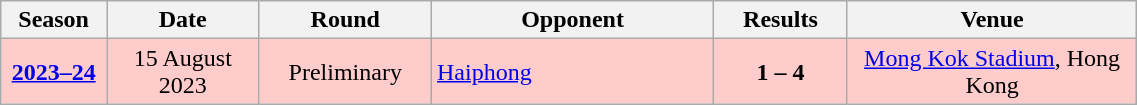<table width=60% class="wikitable" style="text-align:center">
<tr>
<th width=1%>Season</th>
<th width=3%>Date</th>
<th width=2%>Round</th>
<th width=7%>Opponent</th>
<th width=2%>Results</th>
<th width=8%>Venue</th>
</tr>
<tr bgcolor=#ffcccc>
<td><strong><a href='#'>2023–24</a></strong></td>
<td>15 August 2023</td>
<td>Preliminary</td>
<td align="left"> <a href='#'>Haiphong</a></td>
<td><strong>1 – 4</strong></td>
<td><a href='#'>Mong Kok Stadium</a>, Hong Kong</td>
</tr>
</table>
